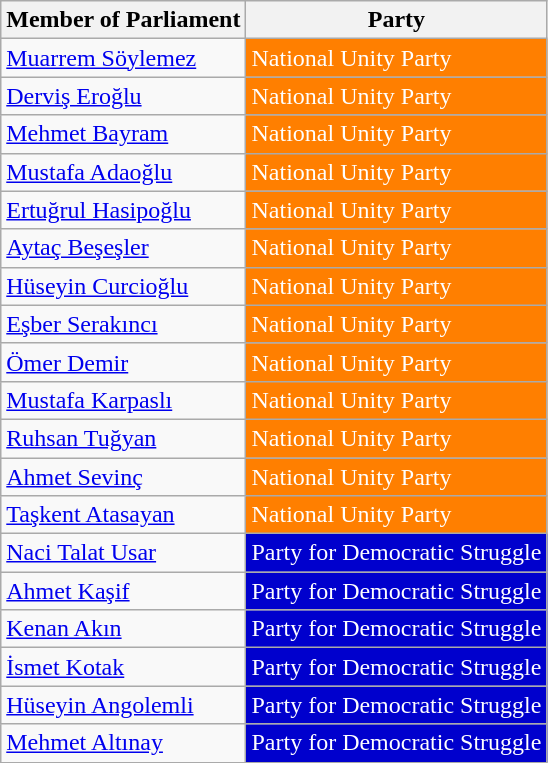<table class="wikitable">
<tr>
<th>Member of Parliament</th>
<th>Party</th>
</tr>
<tr>
<td><a href='#'>Muarrem Söylemez</a></td>
<td style="background:#FF7F00; color:white">National Unity Party</td>
</tr>
<tr>
<td><a href='#'>Derviş Eroğlu</a></td>
<td style="background:#FF7F00; color:white">National Unity Party</td>
</tr>
<tr>
<td><a href='#'>Mehmet Bayram</a></td>
<td style="background:#FF7F00; color:white">National Unity Party</td>
</tr>
<tr>
<td><a href='#'>Mustafa Adaoğlu</a></td>
<td style="background:#FF7F00; color:white">National Unity Party</td>
</tr>
<tr>
<td><a href='#'>Ertuğrul Hasipoğlu</a></td>
<td style="background:#FF7F00; color:white">National Unity Party</td>
</tr>
<tr>
<td><a href='#'>Aytaç Beşeşler</a></td>
<td style="background:#FF7F00; color:white">National Unity Party</td>
</tr>
<tr>
<td><a href='#'>Hüseyin Curcioğlu</a></td>
<td style="background:#FF7F00; color:white">National Unity Party</td>
</tr>
<tr>
<td><a href='#'>Eşber Serakıncı</a></td>
<td style="background:#FF7F00; color:white">National Unity Party</td>
</tr>
<tr>
<td><a href='#'>Ömer Demir</a></td>
<td style="background:#FF7F00; color:white">National Unity Party</td>
</tr>
<tr>
<td><a href='#'>Mustafa Karpaslı</a></td>
<td style="background:#FF7F00; color:white">National Unity Party</td>
</tr>
<tr>
<td><a href='#'>Ruhsan Tuğyan</a></td>
<td style="background:#FF7F00; color:white">National Unity Party</td>
</tr>
<tr>
<td><a href='#'>Ahmet Sevinç</a></td>
<td style="background:#FF7F00; color:white">National Unity Party</td>
</tr>
<tr>
<td><a href='#'>Taşkent Atasayan</a></td>
<td style="background:#FF7F00; color:white">National Unity Party</td>
</tr>
<tr>
<td><a href='#'>Naci Talat Usar</a></td>
<td style="background:#0000CD; color:white">Party for Democratic Struggle</td>
</tr>
<tr>
<td><a href='#'>Ahmet Kaşif</a></td>
<td style="background:#0000CD; color:white">Party for Democratic Struggle</td>
</tr>
<tr>
<td><a href='#'>Kenan Akın</a></td>
<td style="background:#0000CD; color:white">Party for Democratic Struggle</td>
</tr>
<tr>
<td><a href='#'>İsmet Kotak</a></td>
<td style="background:#0000CD; color:white">Party for Democratic Struggle</td>
</tr>
<tr>
<td><a href='#'>Hüseyin Angolemli</a></td>
<td style="background:#0000CD; color:white">Party for Democratic Struggle</td>
</tr>
<tr>
<td><a href='#'>Mehmet Altınay</a></td>
<td style="background:#0000CD; color:white">Party for Democratic Struggle</td>
</tr>
<tr>
</tr>
</table>
